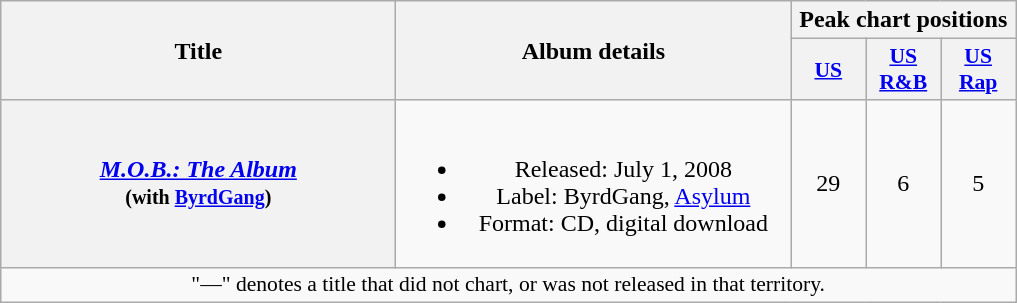<table class="wikitable plainrowheaders" style="text-align:center;">
<tr>
<th scope="col" rowspan="2" style="width:16em;">Title</th>
<th scope="col" rowspan="2" style="width:16em;">Album details</th>
<th scope="col" colspan="3">Peak chart positions</th>
</tr>
<tr>
<th scope="col" style="width:3em;font-size:90%;"><a href='#'>US</a></th>
<th scope="col" style="width:3em;font-size:90%;"><a href='#'>US<br>R&B</a></th>
<th scope="col" style="width:3em;font-size:90%;"><a href='#'>US<br>Rap</a></th>
</tr>
<tr>
<th scope="row"><em><a href='#'>M.O.B.: The Album</a></em><br><small>(with <a href='#'>ByrdGang</a>)</small></th>
<td><br><ul><li>Released: July 1, 2008</li><li>Label: ByrdGang, <a href='#'>Asylum</a></li><li>Format: CD, digital download</li></ul></td>
<td>29</td>
<td>6</td>
<td>5</td>
</tr>
<tr>
<td colspan="7" style="font-size:90%">"—" denotes a title that did not chart, or was not released in that territory.</td>
</tr>
</table>
